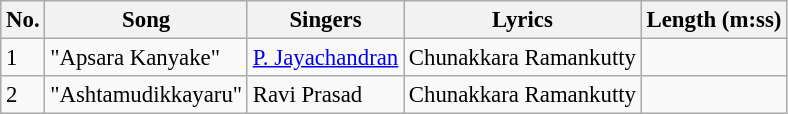<table class="wikitable" style="font-size:95%;">
<tr>
<th>No.</th>
<th>Song</th>
<th>Singers</th>
<th>Lyrics</th>
<th>Length (m:ss)</th>
</tr>
<tr>
<td>1</td>
<td>"Apsara Kanyake"</td>
<td><a href='#'>P. Jayachandran</a></td>
<td>Chunakkara Ramankutty</td>
<td></td>
</tr>
<tr>
<td>2</td>
<td>"Ashtamudikkayaru"</td>
<td>Ravi Prasad</td>
<td>Chunakkara Ramankutty</td>
<td></td>
</tr>
</table>
